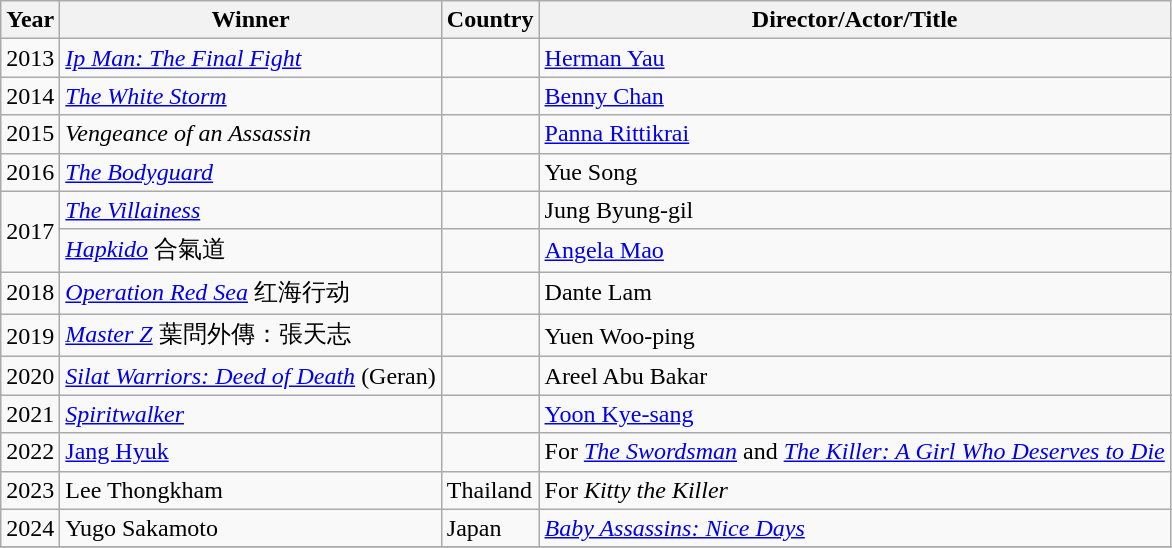<table class="wikitable">
<tr>
<th>Year</th>
<th>Winner</th>
<th>Country</th>
<th>Director/Actor/Title</th>
</tr>
<tr>
<td>2013</td>
<td><em><a href='#'>Ip Man: The Final Fight</a></em> </td>
<td></td>
<td><a href='#'>Herman Yau</a></td>
</tr>
<tr>
<td>2014</td>
<td><em><a href='#'>The White Storm</a></em> </td>
<td></td>
<td><a href='#'>Benny Chan</a></td>
</tr>
<tr>
<td>2015</td>
<td><em>Vengeance of an Assassin</em>  </td>
<td></td>
<td><a href='#'>Panna Rittikrai</a></td>
</tr>
<tr>
<td>2016</td>
<td><em><a href='#'>The Bodyguard</a></em>  </td>
<td></td>
<td>Yue Song</td>
</tr>
<tr>
<td rowspan=2>2017</td>
<td><em><a href='#'>The Villainess</a></em>  </td>
<td></td>
<td>Jung Byung-gil</td>
</tr>
<tr>
<td><a href='#'><em>Hapkido</em></a> 合氣道</td>
<td></td>
<td><a href='#'>Angela Mao</a></td>
</tr>
<tr>
<td>2018</td>
<td><em><a href='#'>Operation Red Sea</a></em>  红海行动</td>
<td></td>
<td>Dante Lam</td>
</tr>
<tr>
<td>2019</td>
<td><em><a href='#'>Master Z</a></em>  葉問外傳：張天志</td>
<td></td>
<td>Yuen Woo-ping</td>
</tr>
<tr>
<td>2020</td>
<td><em><a href='#'>Silat Warriors: Deed of Death</a></em>  (Geran)</td>
<td></td>
<td>Areel Abu Bakar</td>
</tr>
<tr>
<td>2021</td>
<td><em><a href='#'>Spiritwalker</a></em>  </td>
<td></td>
<td><a href='#'>Yoon Kye-sang</a></td>
</tr>
<tr>
<td>2022</td>
<td><a href='#'>Jang Hyuk</a></td>
<td></td>
<td>For <em><a href='#'>The Swordsman</a></em> and <em><a href='#'>The Killer: A Girl Who Deserves to Die</a></em></td>
</tr>
<tr>
<td>2023</td>
<td>Lee Thongkham</td>
<td> Thailand</td>
<td>For <em>Kitty the Killer</em></td>
</tr>
<tr>
<td>2024</td>
<td>Yugo Sakamoto</td>
<td> Japan</td>
<td><em><a href='#'>Baby Assassins: Nice Days</a></em></td>
</tr>
<tr>
</tr>
</table>
